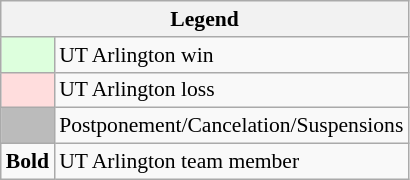<table class="wikitable" style="font-size:90%">
<tr>
<th colspan="2">Legend</th>
</tr>
<tr>
<td bgcolor="#ddffdd"> </td>
<td>UT Arlington win</td>
</tr>
<tr>
<td bgcolor="#ffdddd"> </td>
<td>UT Arlington loss</td>
</tr>
<tr>
<td bgcolor="#bbbbbb"> </td>
<td>Postponement/Cancelation/Suspensions</td>
</tr>
<tr>
<td><strong>Bold</strong></td>
<td>UT Arlington team member</td>
</tr>
</table>
